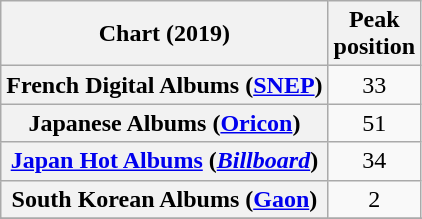<table class="wikitable plainrowheaders" style="text-align:center">
<tr>
<th scope="col">Chart (2019)</th>
<th scope="col">Peak<br>position</th>
</tr>
<tr>
<th scope="row">French Digital Albums (<a href='#'>SNEP</a>)</th>
<td>33</td>
</tr>
<tr>
<th scope="row">Japanese Albums (<a href='#'>Oricon</a>)</th>
<td>51</td>
</tr>
<tr>
<th scope="row"><a href='#'>Japan Hot Albums</a> (<em><a href='#'>Billboard</a></em>)</th>
<td>34</td>
</tr>
<tr>
<th scope="row">South Korean Albums (<a href='#'>Gaon</a>)</th>
<td>2</td>
</tr>
<tr>
</tr>
<tr>
</tr>
<tr>
</tr>
<tr>
</tr>
</table>
